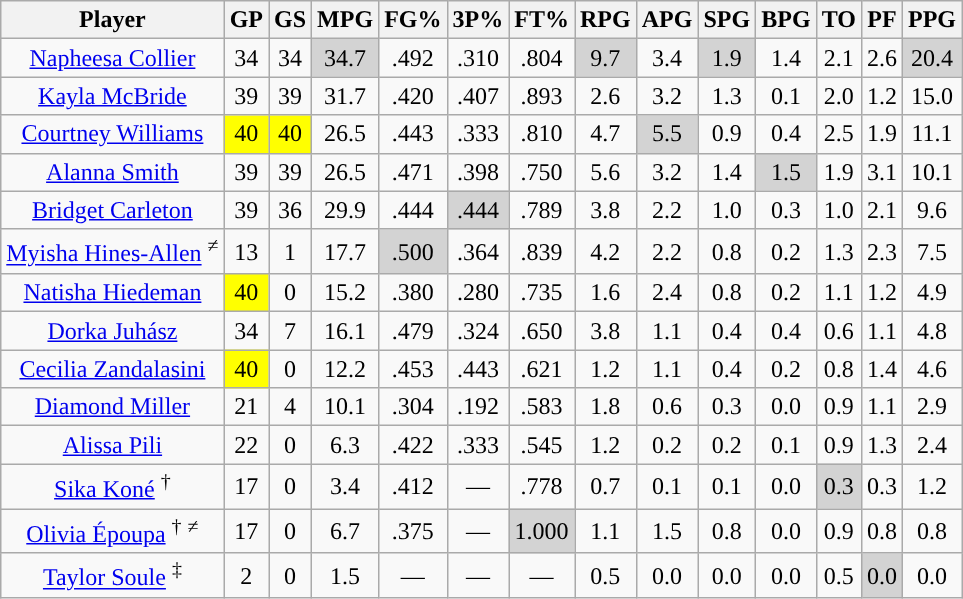<table class="wikitable sortable" style="text-align:center;">
<tr>
<th>Player</th>
<th>GP</th>
<th>GS</th>
<th>MPG</th>
<th>FG%</th>
<th>3P%</th>
<th>FT%</th>
<th>RPG</th>
<th>APG</th>
<th>SPG</th>
<th>BPG</th>
<th>TO</th>
<th>PF</th>
<th>PPG</th>
</tr>
<tr>
<td><a href='#'>Napheesa Collier</a></td>
<td>34</td>
<td>34</td>
<td style="background:#D3D3D3;">34.7</td>
<td>.492</td>
<td>.310</td>
<td>.804</td>
<td style="background:#D3D3D3;">9.7</td>
<td>3.4</td>
<td style="background:#D3D3D3;">1.9</td>
<td>1.4</td>
<td>2.1</td>
<td>2.6</td>
<td style="background:#D3D3D3;">20.4</td>
</tr>
<tr>
<td><a href='#'>Kayla McBride</a></td>
<td>39</td>
<td>39</td>
<td>31.7</td>
<td>.420</td>
<td>.407</td>
<td>.893</td>
<td>2.6</td>
<td>3.2</td>
<td>1.3</td>
<td>0.1</td>
<td>2.0</td>
<td>1.2</td>
<td>15.0</td>
</tr>
<tr>
<td><a href='#'>Courtney Williams</a></td>
<td style="background:yellow;">40</td>
<td style="background:yellow;">40</td>
<td>26.5</td>
<td>.443</td>
<td>.333</td>
<td>.810</td>
<td>4.7</td>
<td style="background:#D3D3D3;">5.5</td>
<td>0.9</td>
<td>0.4</td>
<td>2.5</td>
<td>1.9</td>
<td>11.1</td>
</tr>
<tr>
<td><a href='#'>Alanna Smith</a></td>
<td>39</td>
<td>39</td>
<td>26.5</td>
<td>.471</td>
<td>.398</td>
<td>.750</td>
<td>5.6</td>
<td>3.2</td>
<td>1.4</td>
<td style="background:#D3D3D3;">1.5</td>
<td>1.9</td>
<td>3.1</td>
<td>10.1</td>
</tr>
<tr>
<td><a href='#'>Bridget Carleton</a></td>
<td>39</td>
<td>36</td>
<td>29.9</td>
<td>.444</td>
<td style="background:#D3D3D3;">.444</td>
<td>.789</td>
<td>3.8</td>
<td>2.2</td>
<td>1.0</td>
<td>0.3</td>
<td>1.0</td>
<td>2.1</td>
<td>9.6</td>
</tr>
<tr>
<td><a href='#'>Myisha Hines-Allen</a> <sup>≠</sup></td>
<td>13</td>
<td>1</td>
<td>17.7</td>
<td style="background:#D3D3D3;">.500</td>
<td>.364</td>
<td>.839</td>
<td>4.2</td>
<td>2.2</td>
<td>0.8</td>
<td>0.2</td>
<td>1.3</td>
<td>2.3</td>
<td>7.5</td>
</tr>
<tr>
<td><a href='#'>Natisha Hiedeman</a></td>
<td style="background:yellow;">40</td>
<td>0</td>
<td>15.2</td>
<td>.380</td>
<td>.280</td>
<td>.735</td>
<td>1.6</td>
<td>2.4</td>
<td>0.8</td>
<td>0.2</td>
<td>1.1</td>
<td>1.2</td>
<td>4.9</td>
</tr>
<tr>
<td><a href='#'>Dorka Juhász</a></td>
<td>34</td>
<td>7</td>
<td>16.1</td>
<td>.479</td>
<td>.324</td>
<td>.650</td>
<td>3.8</td>
<td>1.1</td>
<td>0.4</td>
<td>0.4</td>
<td>0.6</td>
<td>1.1</td>
<td>4.8</td>
</tr>
<tr>
<td><a href='#'>Cecilia Zandalasini</a></td>
<td style="background:yellow;">40</td>
<td>0</td>
<td>12.2</td>
<td>.453</td>
<td>.443</td>
<td>.621</td>
<td>1.2</td>
<td>1.1</td>
<td>0.4</td>
<td>0.2</td>
<td>0.8</td>
<td>1.4</td>
<td>4.6</td>
</tr>
<tr>
<td><a href='#'>Diamond Miller</a></td>
<td>21</td>
<td>4</td>
<td>10.1</td>
<td>.304</td>
<td>.192</td>
<td>.583</td>
<td>1.8</td>
<td>0.6</td>
<td>0.3</td>
<td>0.0</td>
<td>0.9</td>
<td>1.1</td>
<td>2.9</td>
</tr>
<tr>
<td><a href='#'>Alissa Pili</a></td>
<td>22</td>
<td>0</td>
<td>6.3</td>
<td>.422</td>
<td>.333</td>
<td>.545</td>
<td>1.2</td>
<td>0.2</td>
<td>0.2</td>
<td>0.1</td>
<td>0.9</td>
<td>1.3</td>
<td>2.4</td>
</tr>
<tr>
<td><a href='#'>Sika Koné</a> <sup>†</sup></td>
<td>17</td>
<td>0</td>
<td>3.4</td>
<td>.412</td>
<td>—</td>
<td>.778</td>
<td>0.7</td>
<td>0.1</td>
<td>0.1</td>
<td>0.0</td>
<td style="background:#D3D3D3;">0.3</td>
<td>0.3</td>
<td>1.2</td>
</tr>
<tr>
<td><a href='#'>Olivia Époupa</a> <sup>†</sup> <sup>≠</sup></td>
<td>17</td>
<td>0</td>
<td>6.7</td>
<td>.375</td>
<td>—</td>
<td style="background:#D3D3D3;">1.000</td>
<td>1.1</td>
<td>1.5</td>
<td>0.8</td>
<td>0.0</td>
<td>0.9</td>
<td>0.8</td>
<td>0.8</td>
</tr>
<tr>
<td><a href='#'>Taylor Soule</a> <sup>‡</sup></td>
<td>2</td>
<td>0</td>
<td>1.5</td>
<td>—</td>
<td>—</td>
<td>—</td>
<td>0.5</td>
<td>0.0</td>
<td>0.0</td>
<td>0.0</td>
<td>0.5</td>
<td style="background:#D3D3D3;">0.0</td>
<td>0.0</td>
</tr>
</table>
